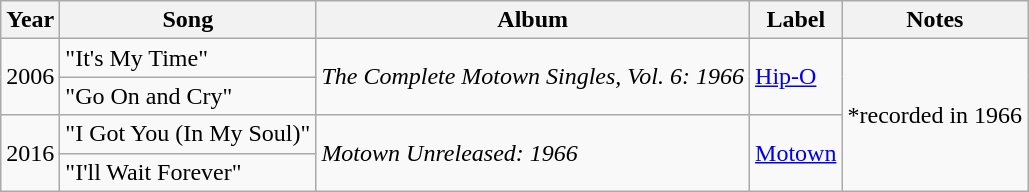<table class="wikitable">
<tr>
<th>Year</th>
<th>Song</th>
<th>Album</th>
<th>Label</th>
<th>Notes</th>
</tr>
<tr>
<td rowspan=2>2006</td>
<td>"It's My Time"</td>
<td rowspan=2><em>The Complete Motown Singles, Vol. 6: 1966</em></td>
<td rowspan=2><a href='#'>Hip-O</a></td>
<td rowspan=4>*recorded in 1966</td>
</tr>
<tr>
<td>"Go On and Cry"</td>
</tr>
<tr>
<td rowspan=2>2016</td>
<td>"I Got You (In My Soul)"</td>
<td rowspan=2><em>Motown Unreleased: 1966</em></td>
<td rowspan=2><a href='#'>Motown</a></td>
</tr>
<tr>
<td>"I'll Wait Forever"</td>
</tr>
</table>
